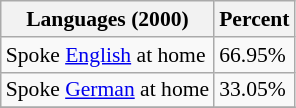<table class="wikitable sortable collapsible" style="font-size: 90%;">
<tr>
<th>Languages (2000) </th>
<th>Percent</th>
</tr>
<tr>
<td>Spoke <a href='#'>English</a> at home</td>
<td>66.95%</td>
</tr>
<tr>
<td>Spoke <a href='#'>German</a> at home</td>
<td>33.05%</td>
</tr>
<tr>
</tr>
</table>
